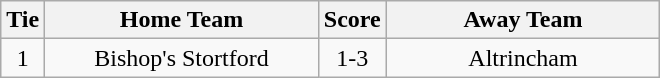<table class="wikitable" style="text-align:center;">
<tr>
<th width=20>Tie</th>
<th width=175>Home Team</th>
<th width=20>Score</th>
<th width=175>Away Team</th>
</tr>
<tr>
<td>1</td>
<td>Bishop's Stortford</td>
<td>1-3</td>
<td>Altrincham</td>
</tr>
</table>
